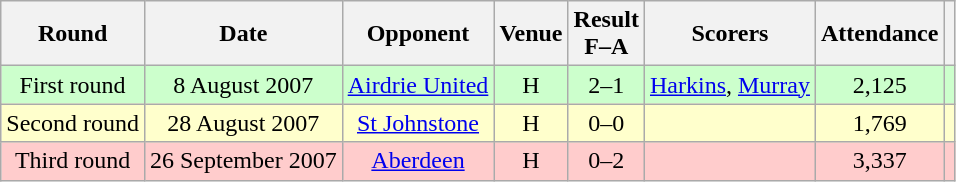<table class="wikitable sortable" style="text-align:center;">
<tr>
<th>Round</th>
<th>Date</th>
<th>Opponent</th>
<th>Venue</th>
<th>Result<br>F–A</th>
<th class=unsortable>Scorers</th>
<th>Attendance</th>
<th></th>
</tr>
<tr bgcolor="#CCFFCC">
<td>First round</td>
<td>8 August 2007</td>
<td><a href='#'>Airdrie United</a></td>
<td>H</td>
<td>2–1</td>
<td><a href='#'>Harkins</a>, <a href='#'>Murray</a></td>
<td>2,125</td>
<td></td>
</tr>
<tr bgcolor="#FFFFCC">
<td>Second round</td>
<td>28 August 2007</td>
<td><a href='#'>St Johnstone</a></td>
<td>H</td>
<td>0–0 <br></td>
<td></td>
<td>1,769</td>
<td></td>
</tr>
<tr bgcolor="#FFCCCC">
<td>Third round</td>
<td>26 September 2007</td>
<td><a href='#'>Aberdeen</a></td>
<td>H</td>
<td>0–2</td>
<td></td>
<td>3,337</td>
<td></td>
</tr>
</table>
